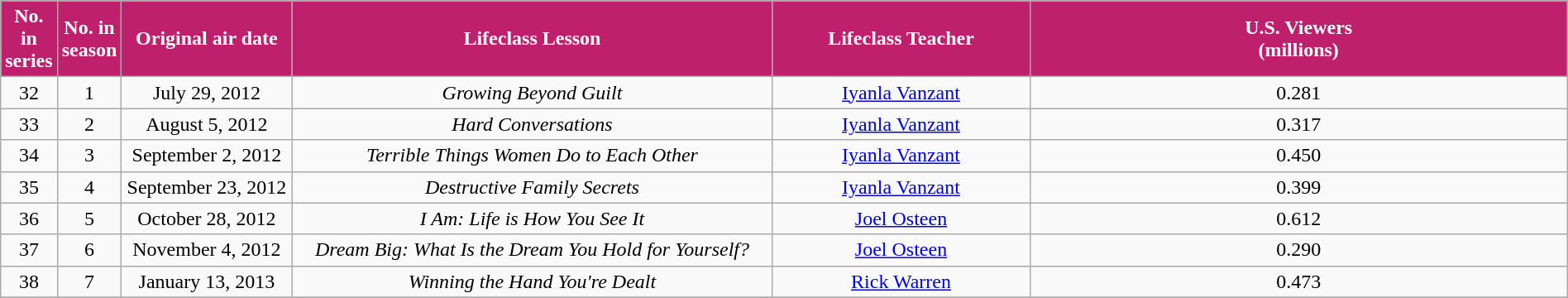<table class="wikitable plainrowheaders" style="width:100%;text-align:center;">
<tr style="color:white">
<th style="background:#bf206e; width:20px;">No. in<br>series</th>
<th style="background:#bf206e; width:20px;">No. in<br>season</th>
<th style="background:#bf206e; width:130px;">Original air date</th>
<th style="background:#bf206e; width:380px;">Lifeclass Lesson</th>
<th style="background:#bf206e; width:200px;">Lifeclass Teacher</th>
<th style="background:#bf206e">U.S. Viewers<br>(millions)</th>
</tr>
<tr>
<td>32</td>
<td>1</td>
<td>July 29, 2012</td>
<td><em>Growing Beyond Guilt</em></td>
<td><a href='#'>Iyanla Vanzant</a></td>
<td>0.281</td>
</tr>
<tr>
<td>33</td>
<td>2</td>
<td>August 5, 2012</td>
<td><em>Hard Conversations</em></td>
<td><a href='#'>Iyanla Vanzant</a></td>
<td>0.317</td>
</tr>
<tr>
<td>34</td>
<td>3</td>
<td>September 2, 2012</td>
<td><em>Terrible Things Women Do to Each Other</em></td>
<td><a href='#'>Iyanla Vanzant</a></td>
<td>0.450</td>
</tr>
<tr>
<td>35</td>
<td>4</td>
<td>September 23, 2012</td>
<td><em>Destructive Family Secrets</em></td>
<td><a href='#'>Iyanla Vanzant</a></td>
<td>0.399</td>
</tr>
<tr>
<td>36</td>
<td>5</td>
<td>October 28, 2012</td>
<td><em>I Am: Life is How You See It</em></td>
<td><a href='#'>Joel Osteen</a></td>
<td>0.612</td>
</tr>
<tr>
<td>37</td>
<td>6</td>
<td>November 4, 2012</td>
<td><em>Dream Big: What Is the Dream You Hold for Yourself?</em></td>
<td><a href='#'>Joel Osteen</a></td>
<td>0.290</td>
</tr>
<tr>
<td>38</td>
<td>7</td>
<td>January 13, 2013</td>
<td><em>Winning the Hand You're Dealt</em></td>
<td><a href='#'>Rick Warren</a></td>
<td>0.473</td>
</tr>
<tr>
</tr>
</table>
